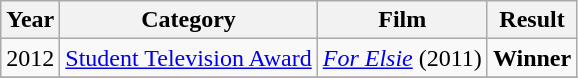<table class="wikitable">
<tr>
<th>Year</th>
<th>Category</th>
<th>Film</th>
<th>Result</th>
</tr>
<tr>
<td>2012</td>
<td><a href='#'>Student Television Award</a></td>
<td><em><a href='#'>For Elsie</a></em> (2011)</td>
<td><strong>Winner</strong></td>
</tr>
<tr>
</tr>
</table>
